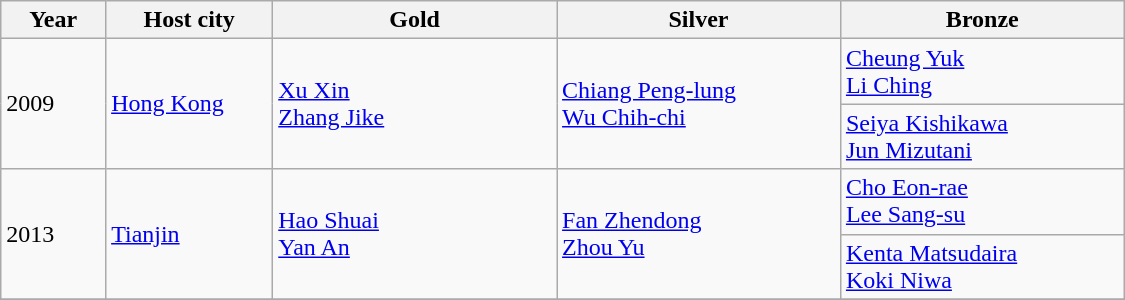<table class="wikitable" style="text-align: left; width: 750px;">
<tr>
<th width="60">Year</th>
<th width="100">Host city</th>
<th width="175">Gold</th>
<th width="175">Silver</th>
<th width="175">Bronze</th>
</tr>
<tr>
<td rowspan=2>2009</td>
<td rowspan=2><a href='#'>Hong Kong</a></td>
<td rowspan=2> <a href='#'>Xu Xin</a><br> <a href='#'>Zhang Jike</a></td>
<td rowspan=2> <a href='#'>Chiang Peng-lung</a><br> <a href='#'>Wu Chih-chi</a></td>
<td> <a href='#'>Cheung Yuk</a><br> <a href='#'>Li Ching</a></td>
</tr>
<tr>
<td> <a href='#'>Seiya Kishikawa</a><br> <a href='#'>Jun Mizutani</a></td>
</tr>
<tr>
<td rowspan=2>2013</td>
<td rowspan=2><a href='#'>Tianjin</a></td>
<td rowspan=2> <a href='#'>Hao Shuai</a><br> <a href='#'>Yan An</a></td>
<td rowspan=2> <a href='#'>Fan Zhendong</a><br> <a href='#'>Zhou Yu</a></td>
<td> <a href='#'>Cho Eon-rae</a><br> <a href='#'>Lee Sang-su</a></td>
</tr>
<tr>
<td> <a href='#'>Kenta Matsudaira</a><br> <a href='#'>Koki Niwa</a></td>
</tr>
<tr>
</tr>
</table>
